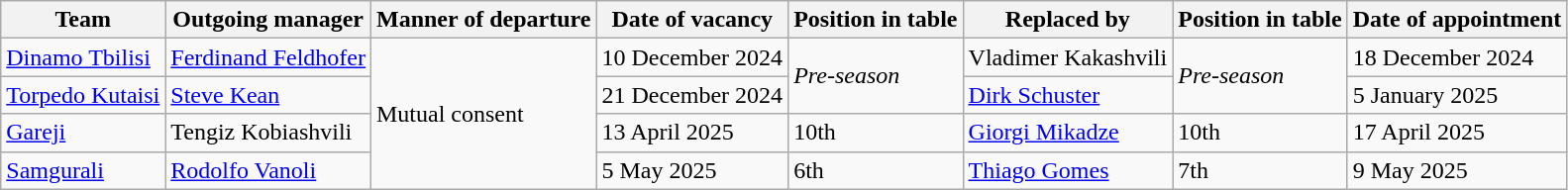<table class="wikitable">
<tr>
<th>Team</th>
<th>Outgoing manager</th>
<th>Manner of departure</th>
<th>Date of vacancy</th>
<th>Position in table</th>
<th>Replaced by</th>
<th>Position in table</th>
<th>Date of appointment</th>
</tr>
<tr>
<td><a href='#'>Dinamo Tbilisi</a></td>
<td> <a href='#'>Ferdinand Feldhofer</a></td>
<td rowspan="4">Mutual consent</td>
<td>10 December 2024</td>
<td rowspan="2"><em>Pre-season</em></td>
<td> Vladimer Kakashvili</td>
<td rowspan="2"><em>Pre-season</em></td>
<td>18 December 2024</td>
</tr>
<tr>
<td><a href='#'>Torpedo Kutaisi</a></td>
<td> <a href='#'>Steve Kean</a></td>
<td>21 December 2024</td>
<td> <a href='#'>Dirk Schuster</a></td>
<td>5 January 2025</td>
</tr>
<tr>
<td><a href='#'>Gareji</a></td>
<td> Tengiz Kobiashvili</td>
<td>13 April 2025</td>
<td>10th</td>
<td> <a href='#'>Giorgi Mikadze</a></td>
<td>10th</td>
<td>17 April 2025</td>
</tr>
<tr>
<td><a href='#'>Samgurali</a></td>
<td> <a href='#'>Rodolfo Vanoli</a></td>
<td>5 May 2025</td>
<td>6th</td>
<td> <a href='#'>Thiago Gomes</a></td>
<td>7th</td>
<td>9 May 2025</td>
</tr>
</table>
